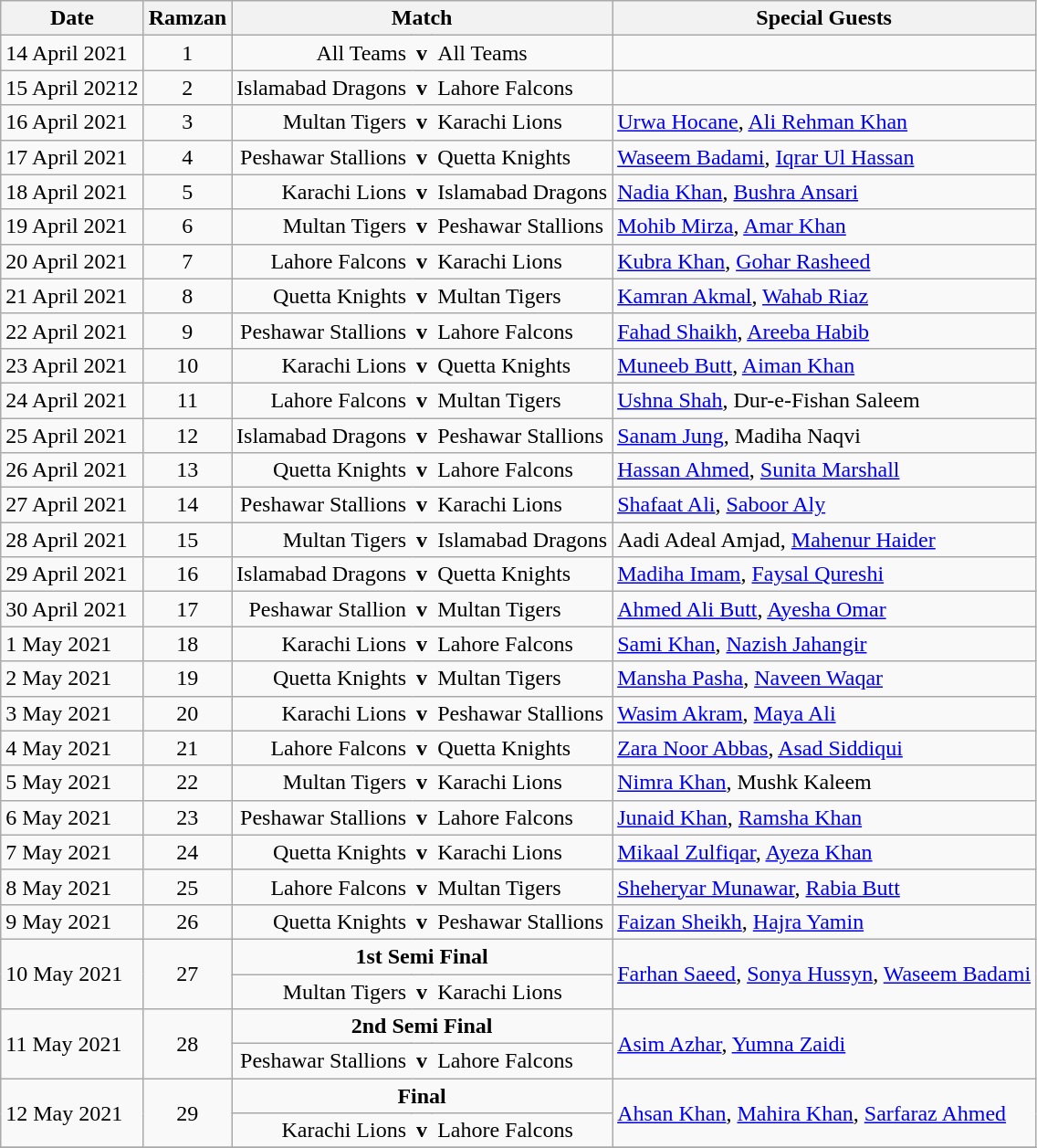<table class="wikitable">
<tr>
<th>Date</th>
<th>Ramzan</th>
<th colspan="3">Match</th>
<th>Special Guests</th>
</tr>
<tr>
<td>14 April 2021</td>
<td style="text-align:center">1</td>
<td style="text-align:right;border-right:1px solid transparent">All Teams</td>
<td style="border-left:1px solid transparent;border-right:1px solid transparent"><strong>v</strong></td>
<td style="border-left:1px solid transparent">All Teams</td>
<td></td>
</tr>
<tr>
<td>15 April 20212</td>
<td style="text-align:center">2</td>
<td style="text-align:right;border-right:1px solid transparent">Islamabad Dragons</td>
<td style="border-left:1px solid transparent;border-right:1px solid transparent"><strong>v</strong></td>
<td style="border-left:1px solid transparent">Lahore Falcons</td>
<td></td>
</tr>
<tr>
<td>16 April 2021</td>
<td style="text-align:center">3</td>
<td style="text-align:right;border-right:1px solid transparent">Multan Tigers</td>
<td style="border-left:1px solid transparent;border-right:1px solid transparent"><strong>v</strong></td>
<td style="border-left:1px solid transparent">Karachi Lions</td>
<td><a href='#'>Urwa Hocane</a>, <a href='#'>Ali Rehman Khan</a></td>
</tr>
<tr>
<td>17 April 2021</td>
<td style="text-align:center">4</td>
<td style="text-align:right;border-right:1px solid transparent">Peshawar Stallions</td>
<td style="border-left:1px solid transparent;border-right:1px solid transparent"><strong>v</strong></td>
<td style="border-left:1px solid transparent">Quetta Knights</td>
<td><a href='#'>Waseem Badami</a>, <a href='#'>Iqrar Ul Hassan</a></td>
</tr>
<tr>
<td>18 April 2021</td>
<td style="text-align:center">5</td>
<td style="text-align:right;border-right:1px solid transparent">Karachi Lions</td>
<td style="border-left:1px solid transparent;border-right:1px solid transparent"><strong>v</strong></td>
<td style="border-left:1px solid transparent">Islamabad Dragons</td>
<td><a href='#'>Nadia Khan</a>, <a href='#'>Bushra Ansari</a></td>
</tr>
<tr>
<td>19 April 2021</td>
<td style="text-align:center">6</td>
<td style="text-align:right;border-right:1px solid transparent">Multan Tigers</td>
<td style="border-left:1px solid transparent;border-right:1px solid transparent"><strong>v</strong></td>
<td style="border-left:1px solid transparent">Peshawar Stallions</td>
<td><a href='#'>Mohib Mirza</a>, <a href='#'>Amar Khan</a></td>
</tr>
<tr>
<td>20 April 2021</td>
<td style="text-align:center">7</td>
<td style="text-align:right;border-right:1px solid transparent">Lahore Falcons</td>
<td style="border-left:1px solid transparent;border-right:1px solid transparent"><strong>v</strong></td>
<td style="border-left:1px solid transparent">Karachi Lions</td>
<td><a href='#'>Kubra Khan</a>, <a href='#'>Gohar Rasheed</a></td>
</tr>
<tr>
<td>21 April 2021</td>
<td style="text-align:center">8</td>
<td style="text-align:right;border-right:1px solid transparent">Quetta Knights</td>
<td style="border-left:1px solid transparent;border-right:1px solid transparent"><strong>v</strong></td>
<td style="border-left:1px solid transparent">Multan Tigers</td>
<td><a href='#'>Kamran Akmal</a>, <a href='#'>Wahab Riaz</a></td>
</tr>
<tr>
<td>22 April 2021</td>
<td style="text-align:center">9</td>
<td style="text-align:right;border-right:1px solid transparent">Peshawar Stallions</td>
<td style="border-left:1px solid transparent;border-right:1px solid transparent"><strong>v</strong></td>
<td style="border-left:1px solid transparent">Lahore Falcons</td>
<td><a href='#'>Fahad Shaikh</a>, <a href='#'>Areeba Habib</a></td>
</tr>
<tr>
<td>23 April 2021</td>
<td style="text-align:center">10</td>
<td style="text-align:right;border-right:1px solid transparent">Karachi Lions</td>
<td style="border-left:1px solid transparent;border-right:1px solid transparent"><strong>v</strong></td>
<td style="border-left:1px solid transparent">Quetta Knights</td>
<td><a href='#'>Muneeb Butt</a>, <a href='#'>Aiman Khan</a></td>
</tr>
<tr>
<td>24 April 2021</td>
<td style="text-align:center">11</td>
<td style="text-align:right;border-right:1px solid transparent">Lahore Falcons</td>
<td style="border-left:1px solid transparent;border-right:1px solid transparent"><strong>v</strong></td>
<td style="border-left:1px solid transparent">Multan Tigers</td>
<td><a href='#'>Ushna Shah</a>, Dur-e-Fishan Saleem</td>
</tr>
<tr>
<td>25 April 2021</td>
<td style="text-align:center">12</td>
<td style="text-align:right;border-right:1px solid transparent">Islamabad Dragons</td>
<td style="border-left:1px solid transparent;border-right:1px solid transparent"><strong>v</strong></td>
<td style="border-left:1px solid transparent">Peshawar Stallions</td>
<td><a href='#'>Sanam Jung</a>, Madiha Naqvi</td>
</tr>
<tr>
<td>26 April 2021</td>
<td style="text-align:center">13</td>
<td style="text-align:right;border-right:1px solid transparent">Quetta Knights</td>
<td style="border-left:1px solid transparent;border-right:1px solid transparent"><strong>v</strong></td>
<td style="border-left:1px solid transparent">Lahore Falcons</td>
<td><a href='#'>Hassan Ahmed</a>, <a href='#'>Sunita Marshall</a></td>
</tr>
<tr>
<td>27 April 2021</td>
<td style="text-align:center">14</td>
<td style="text-align:right;border-right:1px solid transparent">Peshawar Stallions</td>
<td style="border-left:1px solid transparent;border-right:1px solid transparent"><strong>v</strong></td>
<td style="border-left:1px solid transparent">Karachi Lions</td>
<td><a href='#'>Shafaat Ali</a>, <a href='#'>Saboor Aly</a></td>
</tr>
<tr>
<td>28 April 2021</td>
<td style="text-align:center">15</td>
<td style="text-align:right;border-right:1px solid transparent">Multan Tigers</td>
<td style="border-left:1px solid transparent;border-right:1px solid transparent"><strong>v</strong></td>
<td style="border-left:1px solid transparent">Islamabad Dragons</td>
<td>Aadi Adeal Amjad, <a href='#'>Mahenur Haider</a></td>
</tr>
<tr>
<td>29 April 2021</td>
<td style="text-align:center">16</td>
<td style="text-align:right;border-right:1px solid transparent">Islamabad Dragons</td>
<td style="border-left:1px solid transparent;border-right:1px solid transparent"><strong>v</strong></td>
<td style="border-left:1px solid transparent">Quetta Knights</td>
<td><a href='#'>Madiha Imam</a>, <a href='#'>Faysal Qureshi</a></td>
</tr>
<tr>
<td>30 April 2021</td>
<td style="text-align:center">17</td>
<td style="text-align:right;border-right:1px solid transparent">Peshawar Stallion</td>
<td style="border-left:1px solid transparent;border-right:1px solid transparent"><strong>v</strong></td>
<td style="border-left:1px solid transparent">Multan Tigers</td>
<td><a href='#'>Ahmed Ali Butt</a>, <a href='#'>Ayesha Omar</a></td>
</tr>
<tr>
<td>1 May 2021</td>
<td style="text-align:center">18</td>
<td style="text-align:right;border-right:1px solid transparent">Karachi Lions</td>
<td style="border-left:1px solid transparent;border-right:1px solid transparent"><strong>v</strong></td>
<td style="border-left:1px solid transparent">Lahore Falcons</td>
<td><a href='#'>Sami Khan</a>, <a href='#'>Nazish Jahangir</a></td>
</tr>
<tr>
<td>2 May 2021</td>
<td style="text-align:center">19</td>
<td style="text-align:right;border-right:1px solid transparent">Quetta Knights</td>
<td style="border-left:1px solid transparent;border-right:1px solid transparent"><strong>v</strong></td>
<td style="border-left:1px solid transparent">Multan Tigers</td>
<td><a href='#'>Mansha Pasha</a>, <a href='#'>Naveen Waqar</a></td>
</tr>
<tr>
<td>3 May 2021</td>
<td style="text-align:center">20</td>
<td style="text-align:right;border-right:1px solid transparent">Karachi Lions</td>
<td style="border-left:1px solid transparent;border-right:1px solid transparent"><strong>v</strong></td>
<td style="border-left:1px solid transparent">Peshawar Stallions</td>
<td><a href='#'>Wasim Akram</a>, <a href='#'>Maya Ali</a></td>
</tr>
<tr>
<td>4 May 2021</td>
<td style="text-align:center">21</td>
<td style="text-align:right;border-right:1px solid transparent">Lahore Falcons</td>
<td style="border-left:1px solid transparent;border-right:1px solid transparent"><strong>v</strong></td>
<td style="border-left:1px solid transparent">Quetta Knights</td>
<td><a href='#'>Zara Noor Abbas</a>, <a href='#'>Asad Siddiqui</a></td>
</tr>
<tr>
<td>5 May 2021</td>
<td style="text-align:center">22</td>
<td style="text-align:right;border-right:1px solid transparent">Multan Tigers</td>
<td style="border-left:1px solid transparent;border-right:1px solid transparent"><strong>v</strong></td>
<td style="border-left:1px solid transparent">Karachi Lions</td>
<td><a href='#'>Nimra Khan</a>, Mushk Kaleem</td>
</tr>
<tr>
<td>6 May 2021</td>
<td style="text-align:center">23</td>
<td style="text-align:right;border-right:1px solid transparent">Peshawar Stallions</td>
<td style="border-left:1px solid transparent;border-right:1px solid transparent"><strong>v</strong></td>
<td style="border-left:1px solid transparent">Lahore Falcons</td>
<td><a href='#'>Junaid Khan</a>, <a href='#'>Ramsha Khan</a></td>
</tr>
<tr>
<td>7 May 2021</td>
<td style="text-align:center">24</td>
<td style="text-align:right;border-right:1px solid transparent">Quetta Knights</td>
<td style="border-left:1px solid transparent;border-right:1px solid transparent"><strong>v</strong></td>
<td style="border-left:1px solid transparent">Karachi Lions</td>
<td><a href='#'>Mikaal Zulfiqar</a>, <a href='#'>Ayeza Khan</a></td>
</tr>
<tr>
<td>8 May 2021</td>
<td style="text-align:center">25</td>
<td style="text-align:right;border-right:1px solid transparent">Lahore Falcons</td>
<td style="border-left:1px solid transparent;border-right:1px solid transparent"><strong>v</strong></td>
<td style="border-left:1px solid transparent">Multan Tigers</td>
<td><a href='#'>Sheheryar Munawar</a>, <a href='#'>Rabia Butt</a></td>
</tr>
<tr>
<td>9 May 2021</td>
<td style="text-align:center">26</td>
<td style="text-align:right;border-right:1px solid transparent">Quetta Knights</td>
<td style="border-left:1px solid transparent;border-right:1px solid transparent"><strong>v</strong></td>
<td style="border-left:1px solid transparent">Peshawar Stallions</td>
<td><a href='#'>Faizan Sheikh</a>, <a href='#'>Hajra Yamin</a></td>
</tr>
<tr>
<td rowspan="2">10 May 2021</td>
<td rowspan="2" style="text-align:center">27</td>
<td colspan="3" style="text-align:center;"><strong>1st Semi Final</strong></td>
<td rowspan="2"><a href='#'>Farhan Saeed</a>, <a href='#'>Sonya Hussyn</a>, <a href='#'>Waseem Badami</a></td>
</tr>
<tr>
<td style="text-align:right;border-right:1px solid transparent">Multan Tigers</td>
<td style="border-left:1px solid transparent;border-right:1px solid transparent"><strong>v</strong></td>
<td style="border-left:1px solid transparent">Karachi Lions</td>
</tr>
<tr>
<td rowspan="2">11 May 2021</td>
<td rowspan="2" style="text-align:center">28</td>
<td colspan="3" style="text-align:center;"><strong>2nd Semi Final</strong></td>
<td rowspan="2"><a href='#'>Asim Azhar</a>, <a href='#'>Yumna Zaidi</a></td>
</tr>
<tr>
<td style="text-align:right;border-right:1px solid transparent">Peshawar Stallions</td>
<td style="border-left:1px solid transparent;border-right:1px solid transparent"><strong>v</strong></td>
<td style="border-left:1px solid transparent">Lahore Falcons</td>
</tr>
<tr>
<td rowspan="2">12 May 2021</td>
<td rowspan="2" style="text-align:center">29</td>
<td colspan="3" style="text-align:center;"><strong>Final</strong></td>
<td rowspan="2"><a href='#'>Ahsan Khan</a>, <a href='#'>Mahira Khan</a>, <a href='#'>Sarfaraz Ahmed</a></td>
</tr>
<tr>
<td style="text-align:right;border-right:1px solid transparent">Karachi Lions</td>
<td style="border-left:1px solid transparent;border-right:1px solid transparent"><strong>v</strong></td>
<td style="border-left:1px solid transparent">Lahore Falcons</td>
</tr>
<tr>
</tr>
</table>
